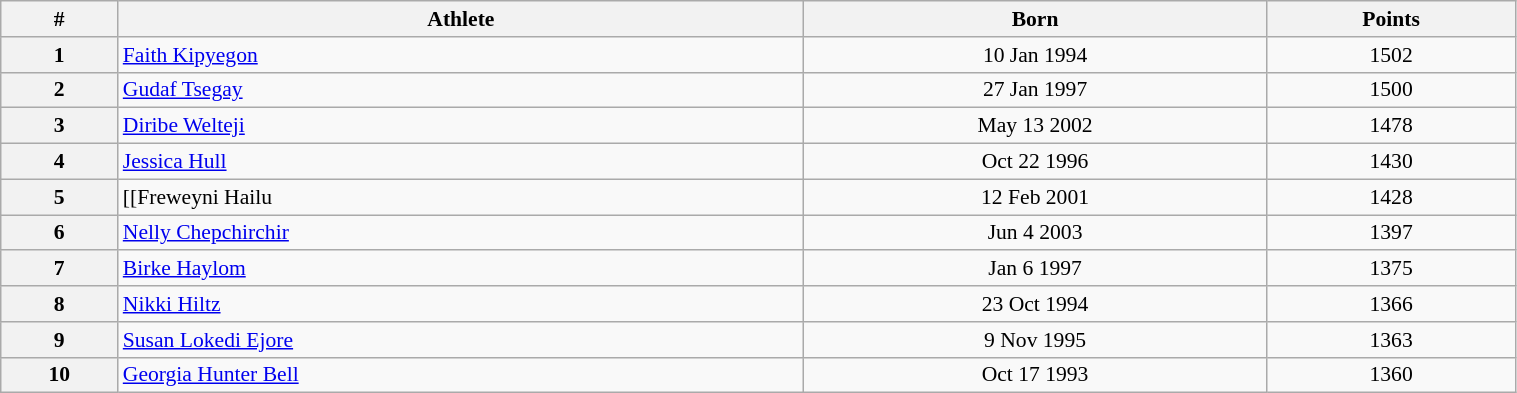<table class="wikitable" width=80% style="font-size:90%; text-align:center;">
<tr>
<th>#</th>
<th>Athlete</th>
<th>Born</th>
<th>Points</th>
</tr>
<tr>
<th>1</th>
<td align=left> <a href='#'>Faith Kipyegon</a></td>
<td>10 Jan 1994</td>
<td>1502</td>
</tr>
<tr>
<th>2</th>
<td align=left> <a href='#'>Gudaf Tsegay</a></td>
<td>27 Jan 1997</td>
<td>1500</td>
</tr>
<tr>
<th>3</th>
<td align=left> <a href='#'>Diribe Welteji</a></td>
<td>May 13 2002</td>
<td>1478</td>
</tr>
<tr>
<th>4</th>
<td align=left> <a href='#'>Jessica Hull</a></td>
<td>Oct 22 1996</td>
<td>1430</td>
</tr>
<tr>
<th>5</th>
<td align=left> [[Freweyni Hailu</td>
<td>12 Feb 2001</td>
<td>1428</td>
</tr>
<tr>
<th>6</th>
<td align=left> <a href='#'>Nelly Chepchirchir</a></td>
<td>Jun 4 2003</td>
<td>1397</td>
</tr>
<tr>
<th>7</th>
<td align=left> <a href='#'>Birke Haylom</a></td>
<td>Jan 6 1997</td>
<td>1375</td>
</tr>
<tr>
<th>8</th>
<td align=left> <a href='#'>Nikki Hiltz</a></td>
<td>23 Oct 1994</td>
<td>1366</td>
</tr>
<tr>
<th>9</th>
<td align=left> <a href='#'>Susan Lokedi Ejore</a></td>
<td>9 Nov 1995</td>
<td>1363</td>
</tr>
<tr>
<th>10</th>
<td align=left> <a href='#'>Georgia Hunter Bell </a></td>
<td>Oct 17 1993</td>
<td>1360</td>
</tr>
</table>
